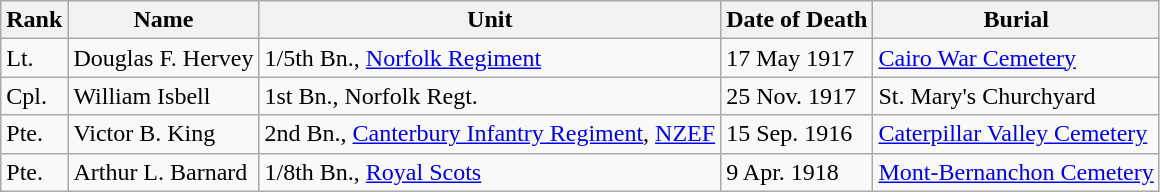<table class="wikitable">
<tr>
<th>Rank</th>
<th>Name</th>
<th>Unit</th>
<th>Date of Death</th>
<th>Burial</th>
</tr>
<tr>
<td>Lt.</td>
<td>Douglas F. Hervey</td>
<td>1/5th Bn., <a href='#'>Norfolk Regiment</a></td>
<td>17 May 1917</td>
<td><a href='#'>Cairo War Cemetery</a></td>
</tr>
<tr>
<td>Cpl.</td>
<td>William Isbell</td>
<td>1st Bn., Norfolk Regt.</td>
<td>25 Nov. 1917</td>
<td>St. Mary's Churchyard</td>
</tr>
<tr>
<td>Pte.</td>
<td>Victor B. King</td>
<td>2nd Bn., <a href='#'>Canterbury Infantry Regiment</a>, <a href='#'>NZEF</a></td>
<td>15 Sep. 1916</td>
<td><a href='#'>Caterpillar Valley Cemetery</a></td>
</tr>
<tr>
<td>Pte.</td>
<td>Arthur L. Barnard</td>
<td>1/8th Bn., <a href='#'>Royal Scots</a></td>
<td>9 Apr. 1918</td>
<td><a href='#'>Mont-Bernanchon Cemetery</a></td>
</tr>
</table>
